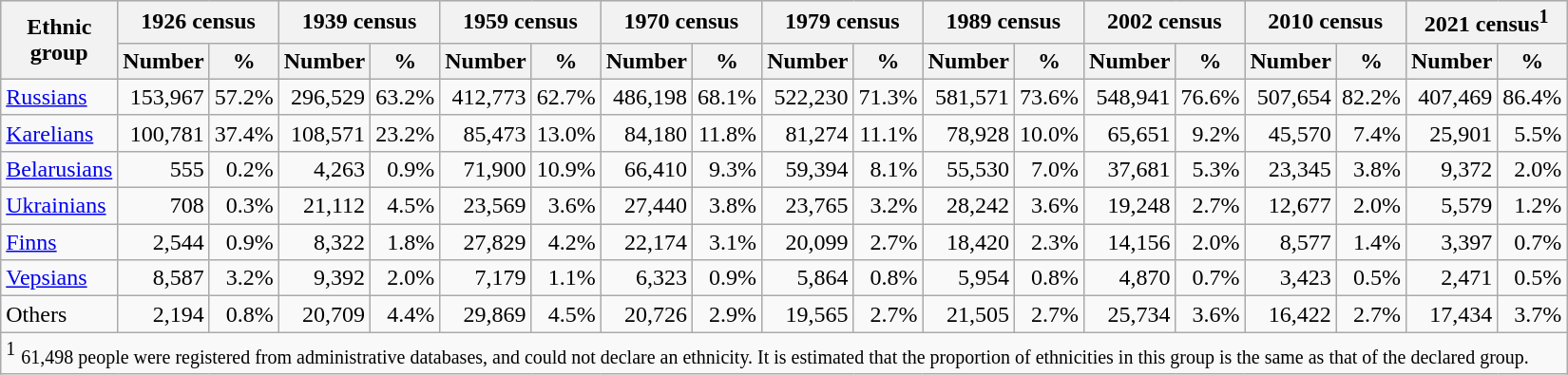<table class="wikitable" style="text-align: right;">
<tr bgcolor="#e0e0e0">
<th rowspan="2">Ethnic<br>group</th>
<th colspan="2">1926 census</th>
<th colspan="2">1939 census</th>
<th colspan="2">1959 census</th>
<th colspan="2">1970 census</th>
<th colspan="2">1979 census</th>
<th colspan="2">1989 census</th>
<th colspan="2">2002 census</th>
<th colspan="2">2010 census</th>
<th colspan="2">2021 census<sup>1</sup></th>
</tr>
<tr bgcolor="#e0e0e0">
<th>Number</th>
<th>%</th>
<th>Number</th>
<th>%</th>
<th>Number</th>
<th>%</th>
<th>Number</th>
<th>%</th>
<th>Number</th>
<th>%</th>
<th>Number</th>
<th>%</th>
<th>Number</th>
<th>%</th>
<th>Number</th>
<th>%</th>
<th>Number</th>
<th>%</th>
</tr>
<tr>
<td align="left"><a href='#'>Russians</a></td>
<td>153,967</td>
<td>57.2%</td>
<td>296,529</td>
<td>63.2%</td>
<td>412,773</td>
<td>62.7%</td>
<td>486,198</td>
<td>68.1%</td>
<td>522,230</td>
<td>71.3%</td>
<td>581,571</td>
<td>73.6%</td>
<td>548,941</td>
<td>76.6%</td>
<td>507,654</td>
<td>82.2%</td>
<td>407,469</td>
<td>86.4%</td>
</tr>
<tr>
<td align="left"><a href='#'>Karelians</a></td>
<td>100,781</td>
<td>37.4%</td>
<td>108,571</td>
<td>23.2%</td>
<td>85,473</td>
<td>13.0%</td>
<td>84,180</td>
<td>11.8%</td>
<td>81,274</td>
<td>11.1%</td>
<td>78,928</td>
<td>10.0%</td>
<td>65,651</td>
<td>9.2%</td>
<td>45,570</td>
<td>7.4%</td>
<td>25,901</td>
<td>5.5%</td>
</tr>
<tr>
<td align="left"><a href='#'>Belarusians</a></td>
<td>555</td>
<td>0.2%</td>
<td>4,263</td>
<td>0.9%</td>
<td>71,900</td>
<td>10.9%</td>
<td>66,410</td>
<td>9.3%</td>
<td>59,394</td>
<td>8.1%</td>
<td>55,530</td>
<td>7.0%</td>
<td>37,681</td>
<td>5.3%</td>
<td>23,345</td>
<td>3.8%</td>
<td>9,372</td>
<td>2.0%</td>
</tr>
<tr>
<td align="left"><a href='#'>Ukrainians</a></td>
<td>708</td>
<td>0.3%</td>
<td>21,112</td>
<td>4.5%</td>
<td>23,569</td>
<td>3.6%</td>
<td>27,440</td>
<td>3.8%</td>
<td>23,765</td>
<td>3.2%</td>
<td>28,242</td>
<td>3.6%</td>
<td>19,248</td>
<td>2.7%</td>
<td>12,677</td>
<td>2.0%</td>
<td>5,579</td>
<td>1.2%</td>
</tr>
<tr>
<td align="left"><a href='#'>Finns</a></td>
<td>2,544</td>
<td>0.9%</td>
<td>8,322</td>
<td>1.8%</td>
<td>27,829</td>
<td>4.2%</td>
<td>22,174</td>
<td>3.1%</td>
<td>20,099</td>
<td>2.7%</td>
<td>18,420</td>
<td>2.3%</td>
<td>14,156</td>
<td>2.0%</td>
<td>8,577</td>
<td>1.4%</td>
<td>3,397</td>
<td>0.7%</td>
</tr>
<tr>
<td align="left"><a href='#'>Vepsians</a></td>
<td>8,587</td>
<td>3.2%</td>
<td>9,392</td>
<td>2.0%</td>
<td>7,179</td>
<td>1.1%</td>
<td>6,323</td>
<td>0.9%</td>
<td>5,864</td>
<td>0.8%</td>
<td>5,954</td>
<td>0.8%</td>
<td>4,870</td>
<td>0.7%</td>
<td>3,423</td>
<td>0.5%</td>
<td>2,471</td>
<td>0.5%</td>
</tr>
<tr>
<td align="left">Others</td>
<td>2,194</td>
<td>0.8%</td>
<td>20,709</td>
<td>4.4%</td>
<td>29,869</td>
<td>4.5%</td>
<td>20,726</td>
<td>2.9%</td>
<td>19,565</td>
<td>2.7%</td>
<td>21,505</td>
<td>2.7%</td>
<td>25,734</td>
<td>3.6%</td>
<td>16,422</td>
<td>2.7%</td>
<td>17,434</td>
<td>3.7%</td>
</tr>
<tr>
<td align="left" colspan="19"><sup>1</sup> <small>61,498 people were registered from administrative databases, and could not declare an ethnicity. It is estimated that the proportion of ethnicities in this group is the same as that of the declared group.</small></td>
</tr>
</table>
